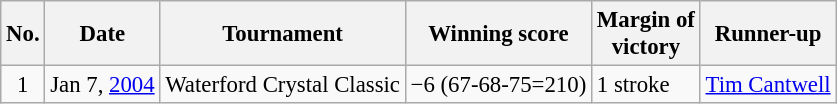<table class="wikitable" style="font-size:95%;">
<tr>
<th>No.</th>
<th>Date</th>
<th>Tournament</th>
<th>Winning score</th>
<th>Margin of<br>victory</th>
<th>Runner-up</th>
</tr>
<tr>
<td align=center>1</td>
<td align=right>Jan 7, <a href='#'>2004</a></td>
<td>Waterford Crystal Classic</td>
<td>−6 (67-68-75=210)</td>
<td>1 stroke</td>
<td> <a href='#'>Tim Cantwell</a></td>
</tr>
</table>
